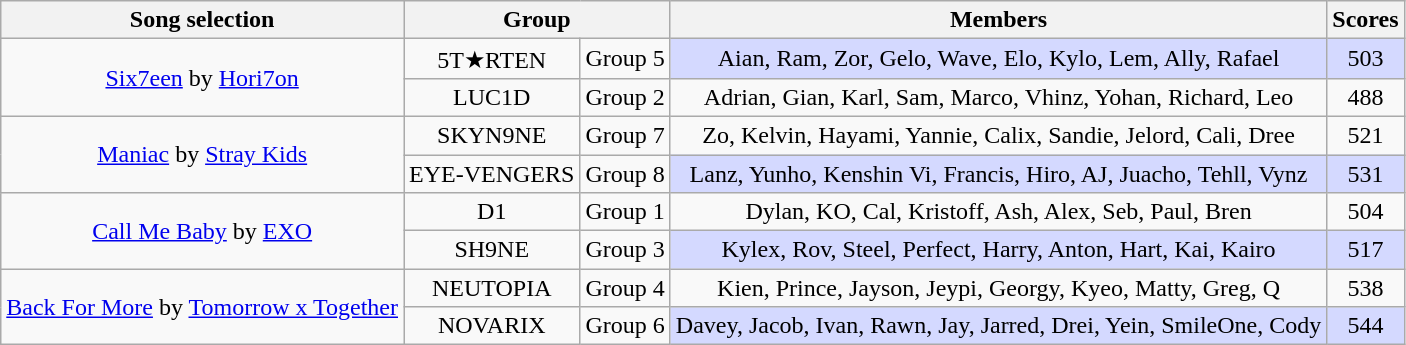<table class="wikitable collapsible collapsed" style="text-align:center;">
<tr>
<th>Song selection</th>
<th colspan="2">Group</th>
<th>Members</th>
<th>Scores</th>
</tr>
<tr>
<td rowspan="2"><a href='#'>Six7een</a> by <a href='#'>Hori7on</a></td>
<td>5T★RTEN</td>
<td>Group 5</td>
<td style="background:#D4D9FF;">Aian, Ram, Zor, Gelo, Wave, Elo, Kylo, Lem, Ally, Rafael</td>
<td style="background:#D4D9FF;">503</td>
</tr>
<tr>
<td>LUC1D</td>
<td>Group 2</td>
<td>Adrian, Gian, Karl, Sam, Marco, Vhinz, Yohan, Richard, Leo</td>
<td>488</td>
</tr>
<tr>
<td rowspan="2"><a href='#'>Maniac</a> by <a href='#'>Stray Kids</a></td>
<td>SKYN9NE</td>
<td>Group 7</td>
<td>Zo, Kelvin, Hayami, Yannie, Calix, Sandie, Jelord, Cali, Dree</td>
<td>521</td>
</tr>
<tr>
<td>EYE-VENGERS</td>
<td>Group 8</td>
<td style="background:#D4D9FF;">Lanz, Yunho, Kenshin Vi, Francis, Hiro, AJ, Juacho, Tehll, Vynz</td>
<td style="background:#D4D9FF;">531</td>
</tr>
<tr>
<td rowspan="2"><a href='#'>Call Me Baby</a> by <a href='#'>EXO</a></td>
<td>D1</td>
<td>Group 1</td>
<td>Dylan, KO, Cal, Kristoff, Ash, Alex, Seb, Paul, Bren</td>
<td>504</td>
</tr>
<tr>
<td>SH9NE</td>
<td>Group 3</td>
<td style="background:#D4D9FF;">Kylex, Rov, Steel, Perfect, Harry, Anton, Hart, Kai, Kairo</td>
<td style="background:#D4D9FF;">517</td>
</tr>
<tr>
<td rowspan="2"><a href='#'>Back For More</a> by <a href='#'>Tomorrow x Together</a></td>
<td>NEUTOPIA</td>
<td>Group 4</td>
<td>Kien, Prince, Jayson, Jeypi, Georgy, Kyeo, Matty, Greg, Q</td>
<td>538</td>
</tr>
<tr>
<td>NOVARIX</td>
<td>Group 6</td>
<td style="background:#D4D9FF;">Davey, Jacob, Ivan, Rawn, Jay, Jarred, Drei, Yein, SmileOne, Cody</td>
<td style="background:#D4D9FF;">544</td>
</tr>
</table>
